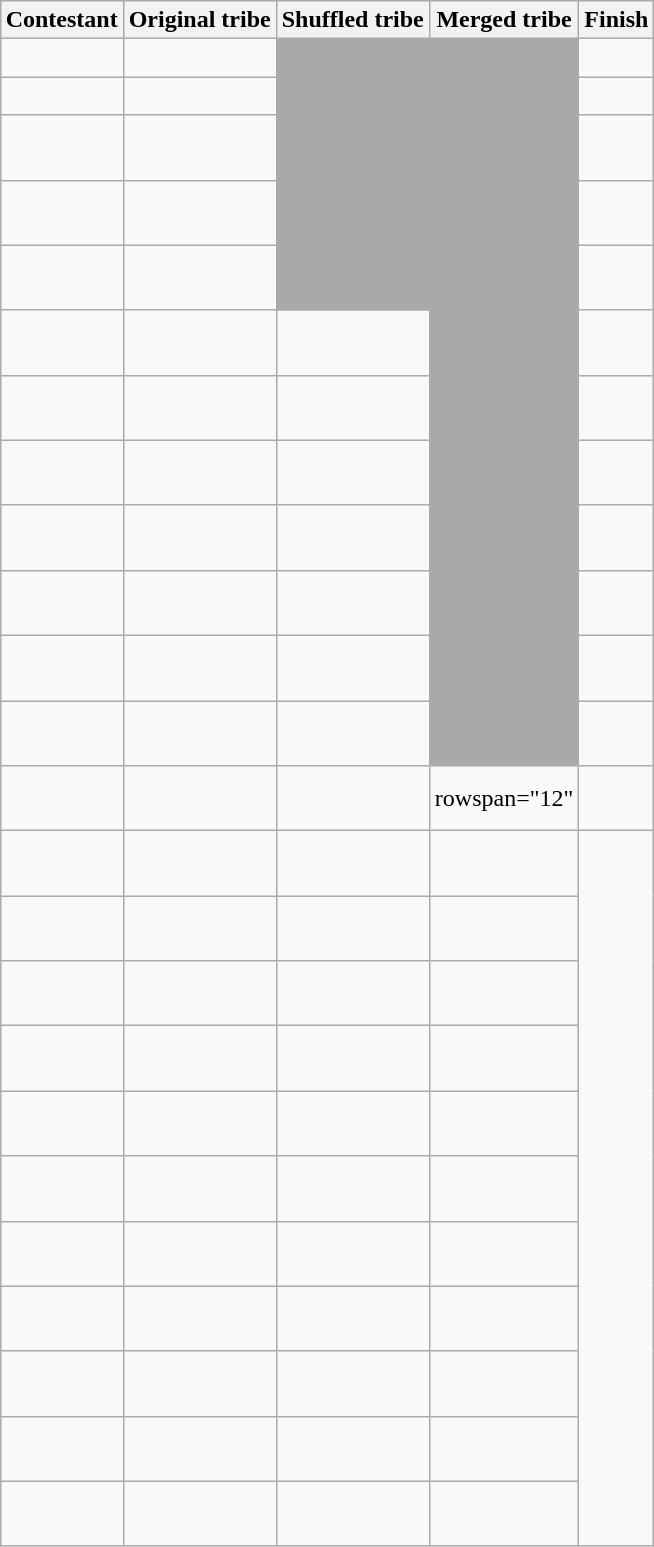<table class="wikitable sortable nowrap" style="margin:auto; text-align:center">
<tr>
<th>Contestant</th>
<th>Original tribe</th>
<th>Shuffled tribe</th>
<th>Merged tribe</th>
<th>Finish</th>
</tr>
<tr>
<td align="left"><strong></strong><br></td>
<td></td>
<td style="background:darkgrey;" rowspan="5"></td>
<td style="background:darkgrey;" rowspan="12"></td>
<td></td>
</tr>
<tr>
<td align="left"><strong></strong><br></td>
<td></td>
<td></td>
</tr>
<tr>
<td align="left"><strong></strong><br><br></td>
<td></td>
<td></td>
</tr>
<tr>
<td align="left"><strong></strong><br><br></td>
<td></td>
<td></td>
</tr>
<tr>
<td align="left"><strong></strong><br><br></td>
<td></td>
<td></td>
</tr>
<tr>
<td align="left"><strong></strong><br><br></td>
<td></td>
<td></td>
<td></td>
</tr>
<tr>
<td align="left"><strong></strong><br><br></td>
<td></td>
<td></td>
<td></td>
</tr>
<tr>
<td align="left"><strong></strong><br><br></td>
<td></td>
<td></td>
<td></td>
</tr>
<tr>
<td align="left"><strong></strong><br><br></td>
<td></td>
<td></td>
<td></td>
</tr>
<tr>
<td align="left"><strong></strong><br><br></td>
<td></td>
<td></td>
<td></td>
</tr>
<tr>
<td align="left"><strong></strong><br><br></td>
<td></td>
<td></td>
<td></td>
</tr>
<tr>
<td align="left"><strong></strong><br><br></td>
<td></td>
<td></td>
<td></td>
</tr>
<tr>
<td align="left"><strong></strong><br><br></td>
<td></td>
<td></td>
<td>rowspan="12" </td>
<td></td>
</tr>
<tr>
<td align="left"><strong></strong><br><br></td>
<td></td>
<td></td>
<td></td>
</tr>
<tr>
<td align="left"><strong></strong><br><br></td>
<td></td>
<td></td>
<td></td>
</tr>
<tr>
<td align="left"><strong></strong><br><br></td>
<td></td>
<td></td>
<td></td>
</tr>
<tr>
<td align="left"><strong></strong><br><br></td>
<td></td>
<td></td>
<td></td>
</tr>
<tr>
<td align="left"><strong></strong><br><br></td>
<td></td>
<td></td>
<td></td>
</tr>
<tr>
<td align="left"><strong></strong><br><br></td>
<td></td>
<td></td>
<td></td>
</tr>
<tr>
<td align="left"><strong></strong><br><br></td>
<td></td>
<td></td>
<td></td>
</tr>
<tr>
<td align="left"><strong></strong><br><br></td>
<td></td>
<td></td>
<td></td>
</tr>
<tr>
<td align="left"><strong></strong><br><br></td>
<td></td>
<td></td>
<td></td>
</tr>
<tr>
<td align="left"><strong></strong><br><br></td>
<td></td>
<td></td>
<td></td>
</tr>
<tr>
<td align="left"><strong></strong><br><br></td>
<td></td>
<td></td>
<td></td>
</tr>
</table>
